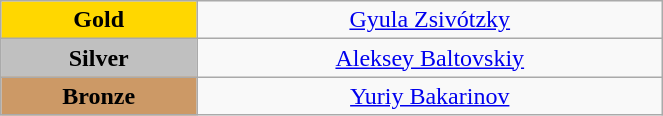<table class="wikitable" style="text-align:center; " width="35%">
<tr>
<td bgcolor="gold"><strong>Gold</strong></td>
<td><a href='#'>Gyula Zsivótzky</a><br>  <small><em></em></small></td>
</tr>
<tr>
<td bgcolor="silver"><strong>Silver</strong></td>
<td><a href='#'>Aleksey Baltovskiy</a><br>  <small><em></em></small></td>
</tr>
<tr>
<td bgcolor="CC9966"><strong>Bronze</strong></td>
<td><a href='#'>Yuriy Bakarinov</a><br>  <small><em></em></small></td>
</tr>
</table>
